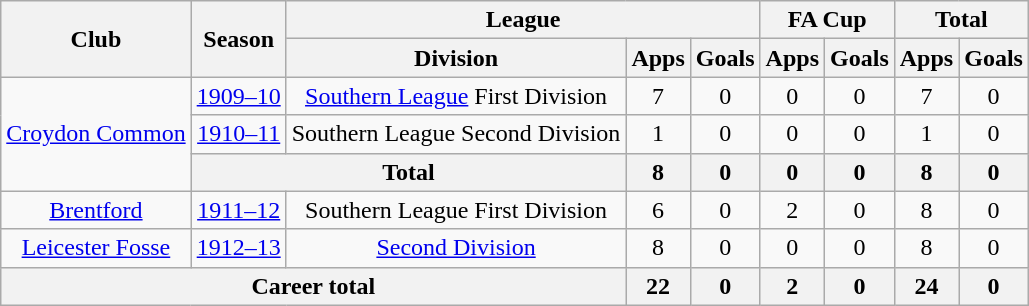<table class="wikitable" style="text-align: center;">
<tr>
<th rowspan="2">Club</th>
<th rowspan="2">Season</th>
<th colspan="3">League</th>
<th colspan="2">FA Cup</th>
<th colspan="2">Total</th>
</tr>
<tr>
<th>Division</th>
<th>Apps</th>
<th>Goals</th>
<th>Apps</th>
<th>Goals</th>
<th>Apps</th>
<th>Goals</th>
</tr>
<tr>
<td rowspan="3"><a href='#'>Croydon Common</a></td>
<td><a href='#'>1909–10</a></td>
<td><a href='#'>Southern League</a> First Division</td>
<td>7</td>
<td>0</td>
<td>0</td>
<td>0</td>
<td>7</td>
<td>0</td>
</tr>
<tr>
<td><a href='#'>1910–11</a></td>
<td>Southern League Second Division</td>
<td>1</td>
<td>0</td>
<td>0</td>
<td>0</td>
<td>1</td>
<td>0</td>
</tr>
<tr>
<th colspan="2">Total</th>
<th>8</th>
<th>0</th>
<th>0</th>
<th>0</th>
<th>8</th>
<th>0</th>
</tr>
<tr>
<td><a href='#'>Brentford</a></td>
<td><a href='#'>1911–12</a></td>
<td>Southern League First Division</td>
<td>6</td>
<td>0</td>
<td>2</td>
<td>0</td>
<td>8</td>
<td>0</td>
</tr>
<tr>
<td><a href='#'>Leicester Fosse</a></td>
<td><a href='#'>1912–13</a></td>
<td><a href='#'>Second Division</a></td>
<td>8</td>
<td>0</td>
<td>0</td>
<td>0</td>
<td>8</td>
<td>0</td>
</tr>
<tr>
<th colspan="3">Career total</th>
<th>22</th>
<th>0</th>
<th>2</th>
<th>0</th>
<th>24</th>
<th>0</th>
</tr>
</table>
